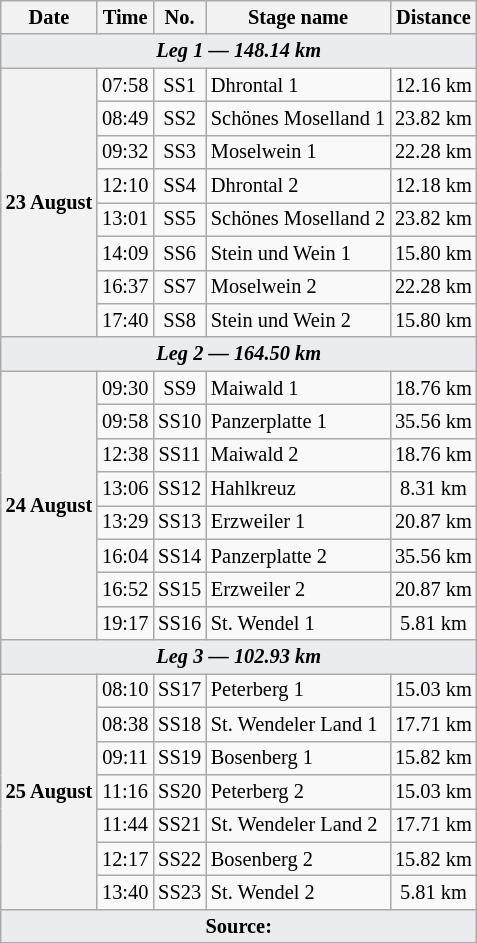<table class="wikitable" style="font-size: 85%;">
<tr>
<th>Date</th>
<th>Time</th>
<th>No.</th>
<th>Stage name</th>
<th>Distance</th>
</tr>
<tr>
<td style="background-color:#EAECF0; text-align:center" colspan="5"><strong><em>Leg 1 — 148.14 km</em></strong></td>
</tr>
<tr>
<th rowspan="8">23 August</th>
<td align="center">07:58</td>
<td align="center">SS1</td>
<td>Dhrontal 1</td>
<td align="center">12.16 km</td>
</tr>
<tr>
<td align="center">08:49</td>
<td align="center">SS2</td>
<td>Schönes Moselland 1</td>
<td align="center">23.82 km</td>
</tr>
<tr>
<td align="center">09:32</td>
<td align="center">SS3</td>
<td>Moselwein 1</td>
<td align="center">22.28 km</td>
</tr>
<tr>
<td align="center">12:10</td>
<td align="center">SS4</td>
<td>Dhrontal 2</td>
<td align="center">12.18 km</td>
</tr>
<tr>
<td align="center">13:01</td>
<td align="center">SS5</td>
<td>Schönes Moselland 2</td>
<td align="center">23.82 km</td>
</tr>
<tr>
<td align="center">14:09</td>
<td align="center">SS6</td>
<td>Stein und Wein 1</td>
<td align="center">15.80 km</td>
</tr>
<tr>
<td align="center">16:37</td>
<td align="center">SS7</td>
<td>Moselwein 2</td>
<td align="center">22.28 km</td>
</tr>
<tr>
<td align="center">17:40</td>
<td align="center">SS8</td>
<td>Stein und Wein 2</td>
<td align="center">15.80 km</td>
</tr>
<tr>
<td style="background-color:#EAECF0; text-align:center" colspan="5"><strong><em>Leg 2 — 164.50 km</em></strong></td>
</tr>
<tr>
<th rowspan="8">24 August</th>
<td align="center">09:30</td>
<td align="center">SS9</td>
<td>Maiwald 1</td>
<td align="center">18.76 km</td>
</tr>
<tr>
<td align="center">09:58</td>
<td align="center">SS10</td>
<td>Panzerplatte 1</td>
<td align="center">35.56 km</td>
</tr>
<tr>
<td align="center">12:38</td>
<td align="center">SS11</td>
<td>Maiwald 2</td>
<td align="center">18.76 km</td>
</tr>
<tr>
<td align="center">13:06</td>
<td align="center">SS12</td>
<td>Hahlkreuz</td>
<td align="center">8.31 km</td>
</tr>
<tr>
<td align="center">13:29</td>
<td align="center">SS13</td>
<td>Erzweiler 1</td>
<td align="center">20.87 km</td>
</tr>
<tr>
<td align="center">16:04</td>
<td align="center">SS14</td>
<td>Panzerplatte 2</td>
<td align="center">35.56 km</td>
</tr>
<tr>
<td align="center">16:52</td>
<td align="center">SS15</td>
<td>Erzweiler 2</td>
<td align="center">20.87 km</td>
</tr>
<tr>
<td align="center">19:17</td>
<td align="center">SS16</td>
<td>St. Wendel 1</td>
<td align="center">5.81 km</td>
</tr>
<tr>
<td style="background-color:#EAECF0; text-align:center" colspan="5"><strong><em>Leg 3 — 102.93 km</em></strong></td>
</tr>
<tr>
<th rowspan="7">25 August</th>
<td align="center">08:10</td>
<td align="center">SS17</td>
<td>Peterberg 1</td>
<td align="center">15.03 km</td>
</tr>
<tr>
<td align="center">08:38</td>
<td align="center">SS18</td>
<td>St. Wendeler Land 1</td>
<td align="center">17.71 km</td>
</tr>
<tr>
<td align="center">09:11</td>
<td align="center">SS19</td>
<td>Bosenberg 1</td>
<td align="center">15.82 km</td>
</tr>
<tr>
<td align="center">11:16</td>
<td align="center">SS20</td>
<td>Peterberg 2</td>
<td align="center">15.03 km</td>
</tr>
<tr>
<td align="center">11:44</td>
<td align="center">SS21</td>
<td>St. Wendeler Land 2</td>
<td align="center">17.71 km</td>
</tr>
<tr>
<td align="center">12:17</td>
<td align="center">SS22</td>
<td>Bosenberg 2</td>
<td align="center">15.82 km</td>
</tr>
<tr>
<td align="center">13:40</td>
<td align="center">SS23</td>
<td>St. Wendel 2</td>
<td align="center">5.81 km</td>
</tr>
<tr>
<td style="background-color:#EAECF0; text-align:center" colspan="5"><strong>Source:</strong></td>
</tr>
<tr>
</tr>
</table>
